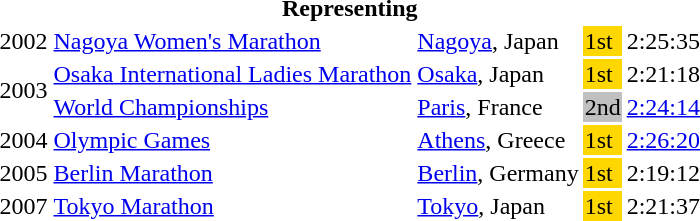<table>
<tr>
<th colspan="5">Representing </th>
</tr>
<tr>
<td>2002</td>
<td><a href='#'>Nagoya Women's Marathon</a></td>
<td><a href='#'>Nagoya</a>, Japan</td>
<td bgcolor="gold">1st</td>
<td>2:25:35</td>
</tr>
<tr>
<td rowspan=2>2003</td>
<td><a href='#'>Osaka International Ladies Marathon</a></td>
<td><a href='#'>Osaka</a>, Japan</td>
<td bgcolor="gold">1st</td>
<td>2:21:18</td>
</tr>
<tr>
<td><a href='#'>World Championships</a></td>
<td><a href='#'>Paris</a>, France</td>
<td bgcolor="silver">2nd</td>
<td><a href='#'>2:24:14</a></td>
</tr>
<tr>
<td>2004</td>
<td><a href='#'>Olympic Games</a></td>
<td><a href='#'>Athens</a>, Greece</td>
<td bgcolor="gold">1st</td>
<td><a href='#'>2:26:20</a></td>
</tr>
<tr>
<td>2005</td>
<td><a href='#'>Berlin Marathon</a></td>
<td><a href='#'>Berlin</a>, Germany</td>
<td bgcolor="gold">1st</td>
<td>2:19:12</td>
</tr>
<tr>
<td>2007</td>
<td><a href='#'>Tokyo Marathon</a></td>
<td><a href='#'>Tokyo</a>, Japan</td>
<td bgcolor="gold">1st</td>
<td>2:21:37</td>
</tr>
</table>
